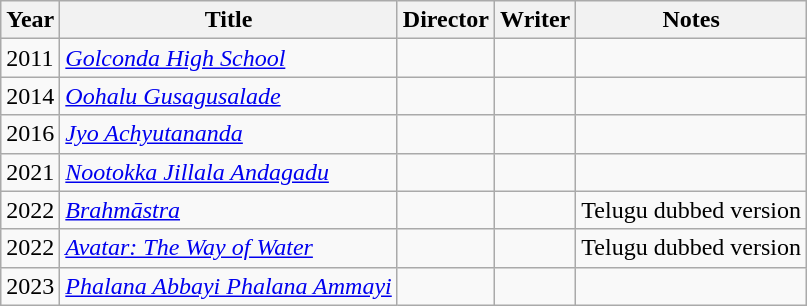<table class="wikitable">
<tr>
<th>Year</th>
<th>Title</th>
<th>Director</th>
<th>Writer</th>
<th>Notes</th>
</tr>
<tr>
<td>2011</td>
<td><em><a href='#'>Golconda High School</a></em></td>
<td></td>
<td></td>
<td></td>
</tr>
<tr>
<td>2014</td>
<td><em><a href='#'>Oohalu Gusagusalade</a></em></td>
<td></td>
<td></td>
<td></td>
</tr>
<tr>
<td>2016</td>
<td><em><a href='#'>Jyo Achyutananda</a></em></td>
<td></td>
<td></td>
<td></td>
</tr>
<tr>
<td>2021</td>
<td><em><a href='#'>Nootokka Jillala Andagadu</a></em></td>
<td></td>
<td></td>
<td></td>
</tr>
<tr>
<td>2022</td>
<td><a href='#'><em>Brahmāstra</em></a></td>
<td></td>
<td></td>
<td>Telugu dubbed version</td>
</tr>
<tr>
<td>2022</td>
<td><em><a href='#'>Avatar: The Way of Water</a></em></td>
<td></td>
<td></td>
<td>Telugu dubbed version</td>
</tr>
<tr>
<td>2023</td>
<td><em><a href='#'>Phalana Abbayi Phalana Ammayi</a></em></td>
<td></td>
<td></td>
<td></td>
</tr>
</table>
